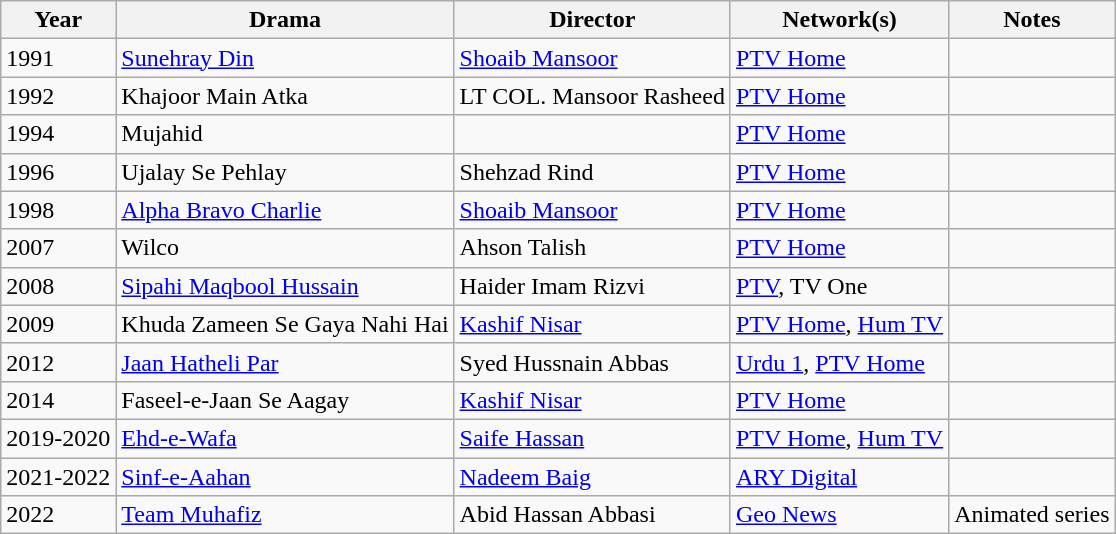<table class="wikitable">
<tr>
<th>Year</th>
<th>Drama</th>
<th>Director</th>
<th>Network(s)</th>
<th>Notes</th>
</tr>
<tr>
<td>1991</td>
<td><a href='#'>Sunehray Din</a></td>
<td><a href='#'>Shoaib Mansoor</a></td>
<td><a href='#'>PTV Home</a></td>
<td></td>
</tr>
<tr>
<td>1992</td>
<td>Khajoor Main Atka</td>
<td>LT COL. Mansoor Rasheed</td>
<td><a href='#'>PTV Home</a></td>
<td></td>
</tr>
<tr>
<td>1994</td>
<td>Mujahid</td>
<td></td>
<td><a href='#'>PTV Home</a></td>
<td></td>
</tr>
<tr>
<td>1996</td>
<td>Ujalay Se Pehlay</td>
<td>Shehzad Rind</td>
<td><a href='#'>PTV Home</a></td>
<td></td>
</tr>
<tr>
<td>1998</td>
<td><a href='#'>Alpha Bravo Charlie</a></td>
<td><a href='#'>Shoaib Mansoor</a></td>
<td><a href='#'>PTV Home</a></td>
<td></td>
</tr>
<tr>
<td>2007</td>
<td>Wilco</td>
<td>Ahson Talish</td>
<td><a href='#'>PTV Home</a></td>
<td></td>
</tr>
<tr>
<td>2008</td>
<td><a href='#'>Sipahi Maqbool Hussain</a></td>
<td>Haider Imam Rizvi</td>
<td><a href='#'>PTV</a>, TV One</td>
<td></td>
</tr>
<tr>
<td>2009</td>
<td>Khuda Zameen Se Gaya Nahi Hai</td>
<td><a href='#'>Kashif Nisar</a></td>
<td><a href='#'>PTV Home</a>, <a href='#'>Hum TV</a></td>
<td></td>
</tr>
<tr>
<td>2012</td>
<td><a href='#'>Jaan Hatheli Par</a></td>
<td>Syed Hussnain Abbas</td>
<td><a href='#'>Urdu 1</a>, <a href='#'>PTV Home</a></td>
<td></td>
</tr>
<tr>
<td>2014</td>
<td>Faseel-e-Jaan Se Aagay</td>
<td><a href='#'>Kashif Nisar</a></td>
<td><a href='#'>PTV Home</a></td>
<td></td>
</tr>
<tr>
<td>2019-2020</td>
<td><a href='#'>Ehd-e-Wafa</a></td>
<td><a href='#'>Saife Hassan</a></td>
<td><a href='#'>PTV Home</a>, <a href='#'>Hum TV</a></td>
<td></td>
</tr>
<tr>
<td>2021-2022</td>
<td><a href='#'>Sinf-e-Aahan</a></td>
<td><a href='#'>Nadeem Baig</a></td>
<td><a href='#'>ARY Digital</a></td>
<td></td>
</tr>
<tr>
<td>2022</td>
<td><a href='#'>Team Muhafiz</a></td>
<td>Abid Hassan Abbasi</td>
<td><a href='#'>Geo News</a></td>
<td>Animated series</td>
</tr>
</table>
